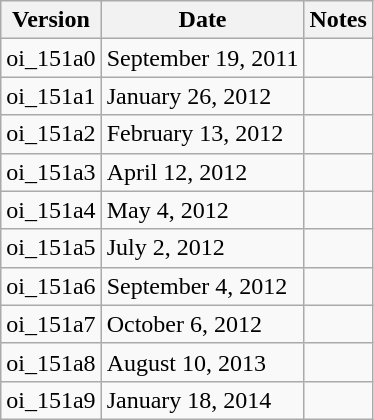<table class="wikitable">
<tr>
<th>Version</th>
<th>Date</th>
<th>Notes</th>
</tr>
<tr>
<td>oi_151a0</td>
<td>September 19, 2011</td>
<td><br></td>
</tr>
<tr>
<td>oi_151a1</td>
<td>January 26, 2012</td>
<td><br></td>
</tr>
<tr>
<td>oi_151a2</td>
<td>February 13, 2012</td>
<td><br></td>
</tr>
<tr>
<td>oi_151a3</td>
<td>April 12, 2012</td>
<td><br></td>
</tr>
<tr>
<td>oi_151a4</td>
<td>May 4, 2012</td>
<td><br></td>
</tr>
<tr>
<td>oi_151a5</td>
<td>July 2, 2012</td>
<td><br></td>
</tr>
<tr>
<td>oi_151a6</td>
<td>September 4, 2012</td>
<td><br></td>
</tr>
<tr>
<td>oi_151a7</td>
<td>October 6, 2012</td>
<td><br></td>
</tr>
<tr>
<td>oi_151a8</td>
<td>August 10, 2013</td>
<td><br></td>
</tr>
<tr>
<td>oi_151a9</td>
<td>January 18, 2014</td>
<td><br></td>
</tr>
</table>
